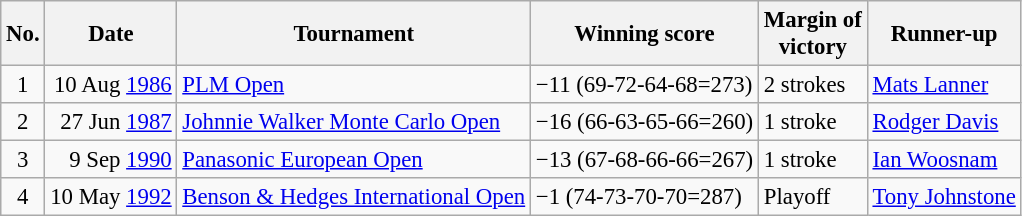<table class="wikitable" style="font-size:95%;">
<tr>
<th>No.</th>
<th>Date</th>
<th>Tournament</th>
<th>Winning score</th>
<th>Margin of<br>victory</th>
<th>Runner-up</th>
</tr>
<tr>
<td align=center>1</td>
<td align=right>10 Aug <a href='#'>1986</a></td>
<td><a href='#'>PLM Open</a></td>
<td>−11 (69-72-64-68=273)</td>
<td>2 strokes</td>
<td> <a href='#'>Mats Lanner</a></td>
</tr>
<tr>
<td align=center>2</td>
<td align=right>27 Jun <a href='#'>1987</a></td>
<td><a href='#'>Johnnie Walker Monte Carlo Open</a></td>
<td>−16 (66-63-65-66=260)</td>
<td>1 stroke</td>
<td> <a href='#'>Rodger Davis</a></td>
</tr>
<tr>
<td align=center>3</td>
<td align=right>9 Sep <a href='#'>1990</a></td>
<td><a href='#'>Panasonic European Open</a></td>
<td>−13 (67-68-66-66=267)</td>
<td>1 stroke</td>
<td> <a href='#'>Ian Woosnam</a></td>
</tr>
<tr>
<td align=center>4</td>
<td align=right>10 May <a href='#'>1992</a></td>
<td><a href='#'>Benson & Hedges International Open</a></td>
<td>−1 (74-73-70-70=287)</td>
<td>Playoff</td>
<td> <a href='#'>Tony Johnstone</a></td>
</tr>
</table>
